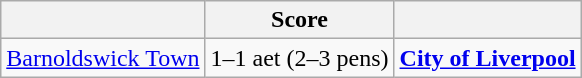<table class="wikitable" style="text-align: center">
<tr>
<th></th>
<th>Score</th>
<th></th>
</tr>
<tr>
<td><a href='#'>Barnoldswick Town</a></td>
<td>1–1 aet (2–3 pens)</td>
<td><strong><a href='#'>City of Liverpool</a></strong></td>
</tr>
</table>
